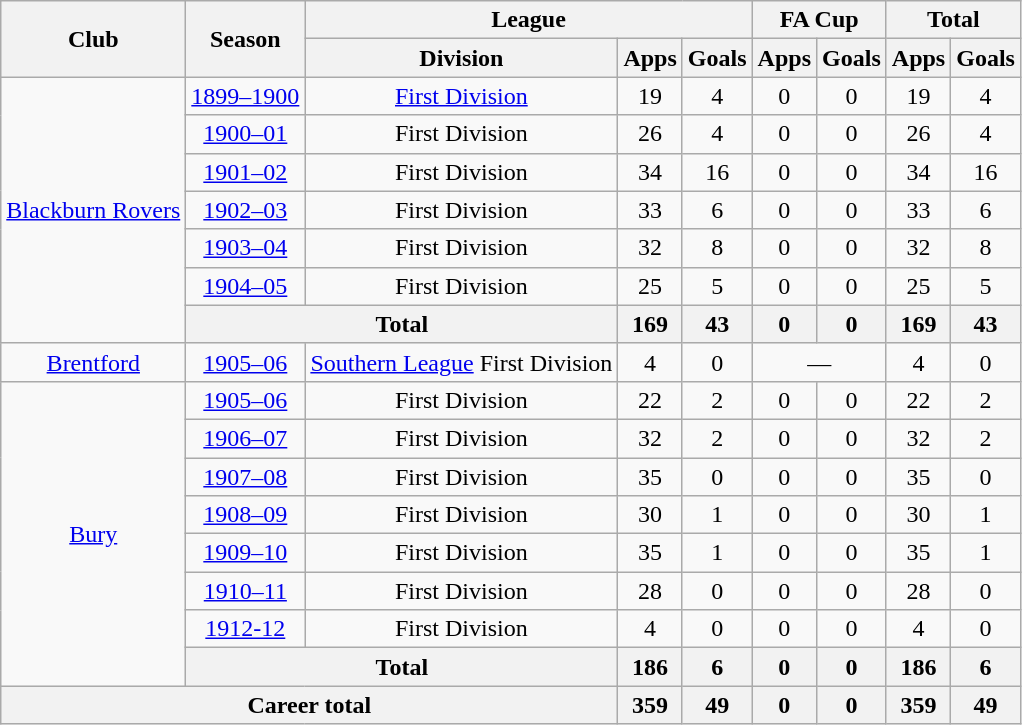<table class="wikitable" style="text-align: center;">
<tr>
<th rowspan="2">Club</th>
<th rowspan="2">Season</th>
<th colspan="3">League</th>
<th colspan="2">FA Cup</th>
<th colspan="2">Total</th>
</tr>
<tr>
<th>Division</th>
<th>Apps</th>
<th>Goals</th>
<th>Apps</th>
<th>Goals</th>
<th>Apps</th>
<th>Goals</th>
</tr>
<tr>
<td rowspan="7"><a href='#'>Blackburn Rovers</a></td>
<td><a href='#'>1899–1900</a></td>
<td><a href='#'>First Division</a></td>
<td>19</td>
<td>4</td>
<td>0</td>
<td>0</td>
<td>19</td>
<td>4</td>
</tr>
<tr>
<td><a href='#'>1900–01</a></td>
<td>First Division</td>
<td>26</td>
<td>4</td>
<td>0</td>
<td>0</td>
<td>26</td>
<td>4</td>
</tr>
<tr>
<td><a href='#'>1901–02</a></td>
<td>First Division</td>
<td>34</td>
<td>16</td>
<td>0</td>
<td>0</td>
<td>34</td>
<td>16</td>
</tr>
<tr>
<td><a href='#'>1902–03</a></td>
<td>First Division</td>
<td>33</td>
<td>6</td>
<td>0</td>
<td>0</td>
<td>33</td>
<td>6</td>
</tr>
<tr>
<td><a href='#'>1903–04</a></td>
<td>First Division</td>
<td>32</td>
<td>8</td>
<td>0</td>
<td>0</td>
<td>32</td>
<td>8</td>
</tr>
<tr>
<td><a href='#'>1904–05</a></td>
<td>First Division</td>
<td>25</td>
<td>5</td>
<td>0</td>
<td>0</td>
<td>25</td>
<td>5</td>
</tr>
<tr>
<th colspan="2">Total</th>
<th>169</th>
<th>43</th>
<th>0</th>
<th>0</th>
<th>169</th>
<th>43</th>
</tr>
<tr>
<td><a href='#'>Brentford</a></td>
<td><a href='#'>1905–06</a></td>
<td><a href='#'>Southern League</a> First Division</td>
<td>4</td>
<td>0</td>
<td colspan="2">—</td>
<td>4</td>
<td>0</td>
</tr>
<tr>
<td rowspan="8"><a href='#'>Bury</a></td>
<td><a href='#'>1905–06</a></td>
<td>First Division</td>
<td>22</td>
<td>2</td>
<td>0</td>
<td>0</td>
<td>22</td>
<td>2</td>
</tr>
<tr>
<td><a href='#'>1906–07</a></td>
<td>First Division</td>
<td>32</td>
<td>2</td>
<td>0</td>
<td>0</td>
<td>32</td>
<td>2</td>
</tr>
<tr>
<td><a href='#'>1907–08</a></td>
<td>First Division</td>
<td>35</td>
<td>0</td>
<td>0</td>
<td>0</td>
<td>35</td>
<td>0</td>
</tr>
<tr>
<td><a href='#'>1908–09</a></td>
<td>First Division</td>
<td>30</td>
<td>1</td>
<td>0</td>
<td>0</td>
<td>30</td>
<td>1</td>
</tr>
<tr>
<td><a href='#'>1909–10</a></td>
<td>First Division</td>
<td>35</td>
<td>1</td>
<td>0</td>
<td>0</td>
<td>35</td>
<td>1</td>
</tr>
<tr>
<td><a href='#'>1910–11</a></td>
<td>First Division</td>
<td>28</td>
<td>0</td>
<td>0</td>
<td>0</td>
<td>28</td>
<td>0</td>
</tr>
<tr>
<td><a href='#'>1912-12</a></td>
<td>First Division</td>
<td>4</td>
<td>0</td>
<td>0</td>
<td>0</td>
<td>4</td>
<td>0</td>
</tr>
<tr>
<th colspan="2">Total</th>
<th>186</th>
<th>6</th>
<th>0</th>
<th>0</th>
<th>186</th>
<th>6</th>
</tr>
<tr>
<th colspan="3">Career total</th>
<th>359</th>
<th>49</th>
<th>0</th>
<th>0</th>
<th>359</th>
<th>49</th>
</tr>
</table>
